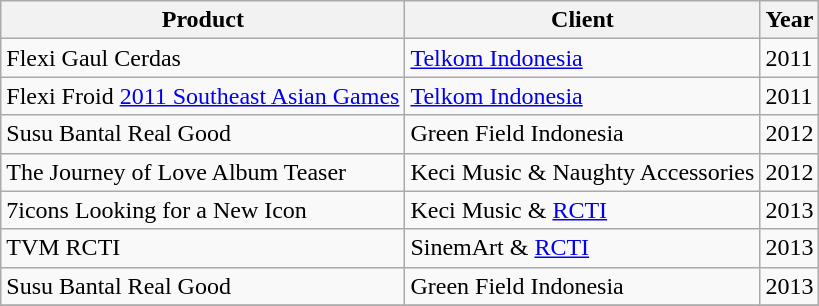<table class="wikitable">
<tr>
<th>Product</th>
<th>Client</th>
<th>Year</th>
</tr>
<tr>
<td>Flexi Gaul Cerdas</td>
<td><a href='#'>Telkom Indonesia</a></td>
<td>2011</td>
</tr>
<tr>
<td>Flexi Froid <a href='#'>2011 Southeast Asian Games</a></td>
<td><a href='#'>Telkom Indonesia</a></td>
<td>2011</td>
</tr>
<tr>
<td>Susu Bantal Real Good</td>
<td>Green Field Indonesia</td>
<td>2012</td>
</tr>
<tr>
<td>The Journey of Love Album Teaser</td>
<td>Keci Music & Naughty Accessories</td>
<td>2012</td>
</tr>
<tr>
<td>7icons Looking for a New Icon</td>
<td>Keci Music & <a href='#'>RCTI</a></td>
<td>2013</td>
</tr>
<tr>
<td>TVM RCTI</td>
<td>SinemArt & <a href='#'>RCTI</a></td>
<td>2013</td>
</tr>
<tr>
<td>Susu Bantal Real Good</td>
<td>Green Field Indonesia</td>
<td>2013</td>
</tr>
<tr>
</tr>
</table>
